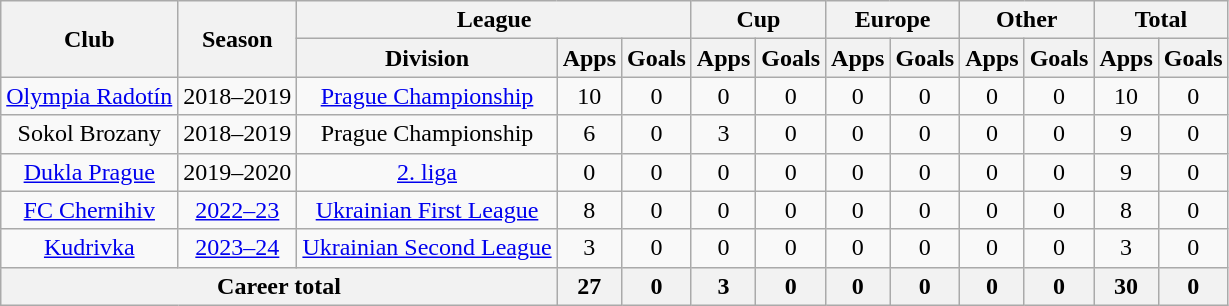<table class="wikitable" style="text-align:center">
<tr>
<th rowspan="2">Club</th>
<th rowspan="2">Season</th>
<th colspan="3">League</th>
<th colspan="2">Cup</th>
<th colspan="2">Europe</th>
<th colspan="2">Other</th>
<th colspan="2">Total</th>
</tr>
<tr>
<th>Division</th>
<th>Apps</th>
<th>Goals</th>
<th>Apps</th>
<th>Goals</th>
<th>Apps</th>
<th>Goals</th>
<th>Apps</th>
<th>Goals</th>
<th>Apps</th>
<th>Goals</th>
</tr>
<tr>
<td rowspan="1"><a href='#'>Olympia Radotín</a></td>
<td>2018–2019</td>
<td><a href='#'>Prague Championship</a></td>
<td>10</td>
<td>0</td>
<td>0</td>
<td>0</td>
<td>0</td>
<td>0</td>
<td>0</td>
<td>0</td>
<td>10</td>
<td>0</td>
</tr>
<tr>
<td rowspan="1">Sokol Brozany</td>
<td>2018–2019</td>
<td>Prague Championship</td>
<td>6</td>
<td>0</td>
<td>3</td>
<td>0</td>
<td>0</td>
<td>0</td>
<td>0</td>
<td>0</td>
<td>9</td>
<td>0</td>
</tr>
<tr>
<td rowspan="1"><a href='#'>Dukla Prague</a></td>
<td>2019–2020</td>
<td><a href='#'>2. liga</a></td>
<td>0</td>
<td>0</td>
<td>0</td>
<td>0</td>
<td>0</td>
<td>0</td>
<td>0</td>
<td>0</td>
<td>9</td>
<td>0</td>
</tr>
<tr>
<td rowspan="1"><a href='#'>FC Chernihiv</a></td>
<td><a href='#'>2022–23</a></td>
<td><a href='#'>Ukrainian First League</a></td>
<td>8</td>
<td>0</td>
<td>0</td>
<td>0</td>
<td>0</td>
<td>0</td>
<td>0</td>
<td>0</td>
<td>8</td>
<td>0</td>
</tr>
<tr>
<td rowspan="1"><a href='#'>Kudrivka</a></td>
<td><a href='#'>2023–24</a></td>
<td><a href='#'>Ukrainian Second League</a></td>
<td>3</td>
<td>0</td>
<td>0</td>
<td>0</td>
<td>0</td>
<td>0</td>
<td>0</td>
<td>0</td>
<td>3</td>
<td>0</td>
</tr>
<tr>
<th colspan="3">Career total</th>
<th>27</th>
<th>0</th>
<th>3</th>
<th>0</th>
<th>0</th>
<th>0</th>
<th>0</th>
<th>0</th>
<th>30</th>
<th>0</th>
</tr>
</table>
